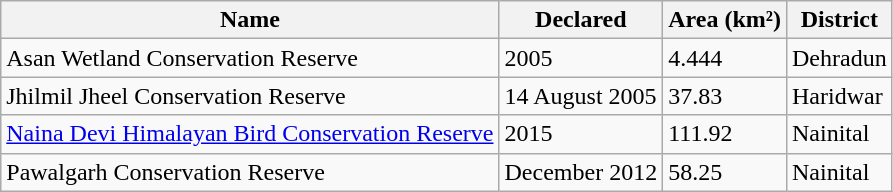<table class="wikitable sortable">
<tr>
<th>Name</th>
<th>Declared</th>
<th>Area (km²)</th>
<th>District</th>
</tr>
<tr>
<td>Asan Wetland Conservation Reserve</td>
<td>2005</td>
<td>4.444</td>
<td>Dehradun</td>
</tr>
<tr>
<td>Jhilmil Jheel Conservation Reserve</td>
<td>14 August 2005</td>
<td>37.83</td>
<td>Haridwar</td>
</tr>
<tr>
<td><a href='#'>Naina Devi Himalayan Bird Conservation Reserve</a></td>
<td>2015</td>
<td>111.92</td>
<td>Nainital</td>
</tr>
<tr>
<td>Pawalgarh Conservation Reserve</td>
<td>December 2012</td>
<td>58.25</td>
<td>Nainital</td>
</tr>
</table>
